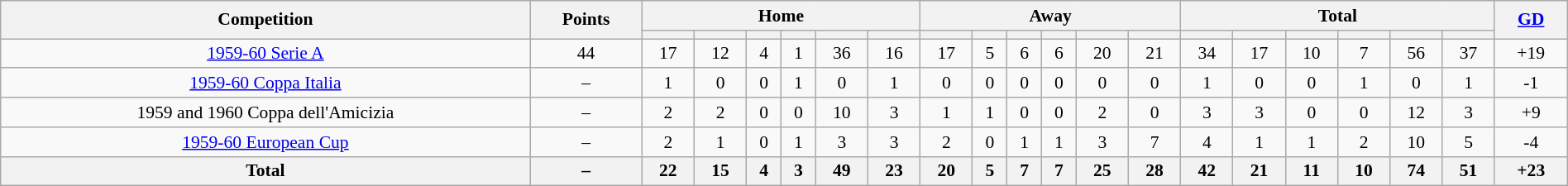<table class="wikitable" style="font-size:90%;width:100%;margin:auto;clear:both;text-align:center;">
<tr>
<th rowspan="2">Competition</th>
<th rowspan="2">Points</th>
<th colspan="6">Home</th>
<th colspan="6">Away</th>
<th colspan="6">Total</th>
<th rowspan="2"><a href='#'>GD</a></th>
</tr>
<tr>
<th></th>
<th></th>
<th></th>
<th></th>
<th></th>
<th></th>
<th></th>
<th></th>
<th></th>
<th></th>
<th></th>
<th></th>
<th></th>
<th></th>
<th></th>
<th></th>
<th></th>
<th></th>
</tr>
<tr>
<td><a href='#'>1959-60 Serie A</a></td>
<td>44</td>
<td>17</td>
<td>12</td>
<td>4</td>
<td>1</td>
<td>36</td>
<td>16</td>
<td>17</td>
<td>5</td>
<td>6</td>
<td>6</td>
<td>20</td>
<td>21</td>
<td>34</td>
<td>17</td>
<td>10</td>
<td>7</td>
<td>56</td>
<td>37</td>
<td>+19</td>
</tr>
<tr>
<td><a href='#'>1959-60 Coppa Italia</a></td>
<td>–</td>
<td>1</td>
<td>0</td>
<td>0</td>
<td>1</td>
<td>0</td>
<td>1</td>
<td>0</td>
<td>0</td>
<td>0</td>
<td>0</td>
<td>0</td>
<td>0</td>
<td>1</td>
<td>0</td>
<td>0</td>
<td>1</td>
<td>0</td>
<td>1</td>
<td>-1</td>
</tr>
<tr>
<td>1959 and 1960 Coppa dell'Amicizia</td>
<td>–</td>
<td>2</td>
<td>2</td>
<td>0</td>
<td>0</td>
<td>10</td>
<td>3</td>
<td>1</td>
<td>1</td>
<td>0</td>
<td>0</td>
<td>2</td>
<td>0</td>
<td>3</td>
<td>3</td>
<td>0</td>
<td>0</td>
<td>12</td>
<td>3</td>
<td>+9</td>
</tr>
<tr>
<td><a href='#'>1959-60 European Cup</a></td>
<td>–</td>
<td>2</td>
<td>1</td>
<td>0</td>
<td>1</td>
<td>3</td>
<td>3</td>
<td>2</td>
<td>0</td>
<td>1</td>
<td>1</td>
<td>3</td>
<td>7</td>
<td>4</td>
<td>1</td>
<td>1</td>
<td>2</td>
<td>10</td>
<td>5</td>
<td>-4</td>
</tr>
<tr>
<th>Total</th>
<th>–</th>
<th>22</th>
<th>15</th>
<th>4</th>
<th>3</th>
<th>49</th>
<th>23</th>
<th>20</th>
<th>5</th>
<th>7</th>
<th>7</th>
<th>25</th>
<th>28</th>
<th>42</th>
<th>21</th>
<th>11</th>
<th>10</th>
<th>74</th>
<th>51</th>
<th>+23</th>
</tr>
</table>
